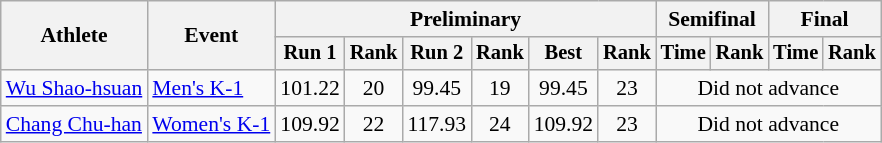<table class="wikitable" style="font-size:90%; text-align:center">
<tr>
<th rowspan="2">Athlete</th>
<th rowspan="2">Event</th>
<th colspan="6">Preliminary</th>
<th colspan="2">Semifinal</th>
<th colspan="2">Final</th>
</tr>
<tr style="font-size:95%">
<th>Run 1</th>
<th>Rank</th>
<th>Run 2</th>
<th>Rank</th>
<th>Best</th>
<th>Rank</th>
<th>Time</th>
<th>Rank</th>
<th>Time</th>
<th>Rank</th>
</tr>
<tr>
<td align="left"><a href='#'>Wu Shao-hsuan</a></td>
<td align="left"><a href='#'>Men's K-1</a></td>
<td>101.22</td>
<td>20</td>
<td>99.45</td>
<td>19</td>
<td>99.45</td>
<td>23</td>
<td colspan="4">Did not advance</td>
</tr>
<tr>
<td align="left"><a href='#'>Chang Chu-han</a></td>
<td align="left"><a href='#'>Women's K-1</a></td>
<td>109.92</td>
<td>22</td>
<td>117.93</td>
<td>24</td>
<td>109.92</td>
<td>23</td>
<td colspan="4">Did not advance</td>
</tr>
</table>
